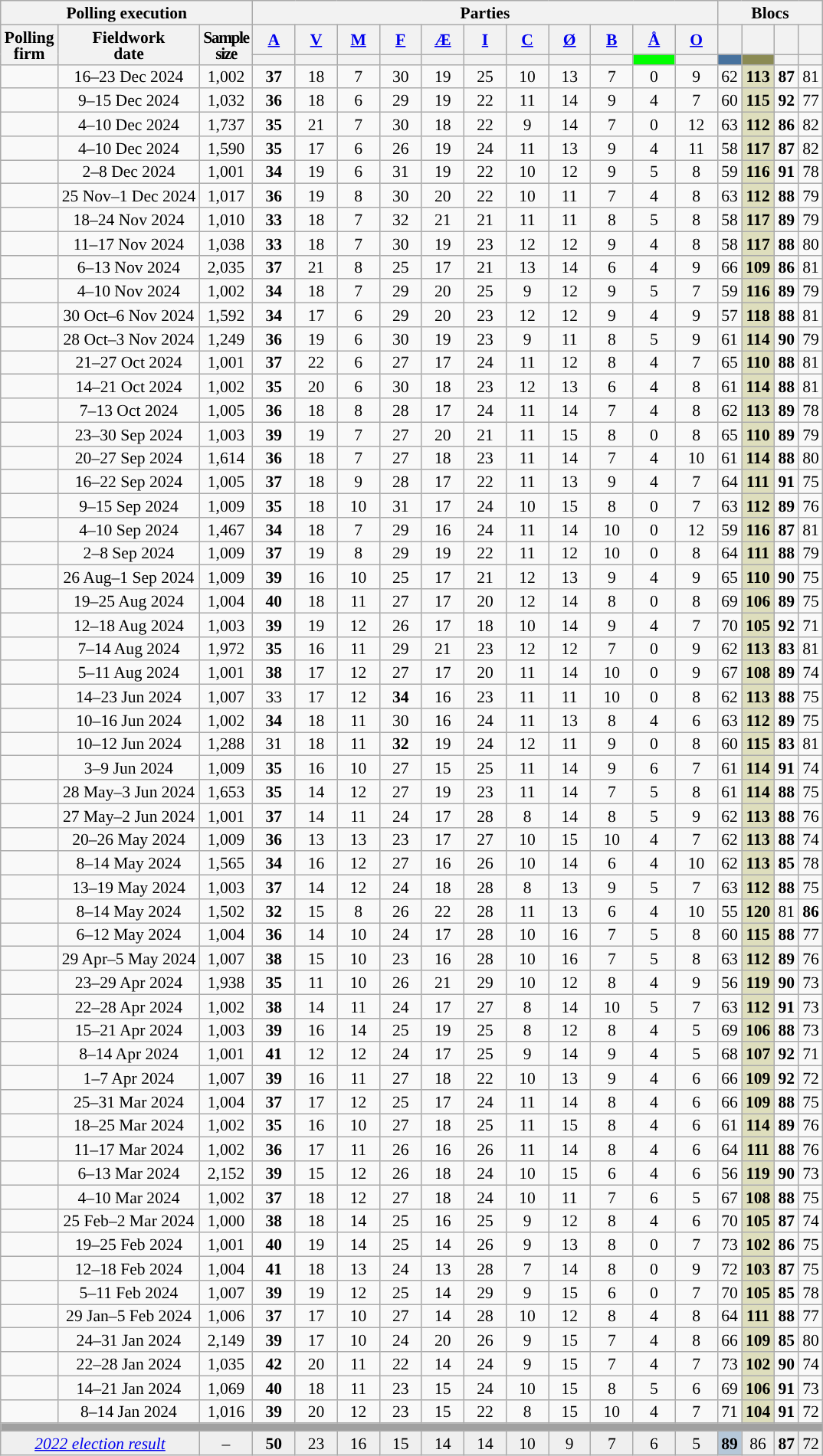<table class="wikitable sortable mw-datatable" style="text-align:center;font-size:90%;line-height:14px;">
<tr>
<th colspan="3"><strong>Polling execution</strong></th>
<th colspan="11">Parties</th>
<th colspan="4">Blocs</th>
</tr>
<tr>
<th rowspan="2">Polling<br>firm</th>
<th rowspan="2">Fieldwork<br>date</th>
<th rowspan="2" class="unsortable" style="letter-spacing:-1px;">Sample<br>size</th>
<th class="unsortable" style="width:30px;"><a href='#'>A</a></th>
<th class="unsortable" style="width:30px;"><a href='#'>V</a></th>
<th class="unsortable" style="width:30px;"><a href='#'>M</a></th>
<th class="unsortable" style="width:30px;"><a href='#'>F</a></th>
<th class="unsortable" style="width:30px;"><a href='#'>Æ</a></th>
<th class="unsortable" style="width:30px;"><a href='#'>I</a></th>
<th class="unsortable" style="width:30px;"><a href='#'>C</a></th>
<th class="unsortable" style="width:30px;"><a href='#'>Ø</a></th>
<th class="unsortable" style="width:30px;"><a href='#'>B</a></th>
<th class="unsortable" style="width:30px;"><a href='#'>Å</a></th>
<th class="unsortable" style="width:30px;"><a href='#'>O</a></th>
<th rowspan="1"></th>
<th rowspan="1"></th>
<th></th>
<th></th>
</tr>
<tr>
<th data-sort-type="number" style="background:"></th>
<th data-sort-type="number" style="background:"></th>
<th data-sort-type="number" style="background:"></th>
<th data-sort-type="number" style="background:"></th>
<th data-sort-type="number" style="background:"></th>
<th data-sort-type="number" style="background:"></th>
<th data-sort-type="number" style="background:"></th>
<th data-sort-type="number" style="background:"></th>
<th data-sort-type="number" style="background:"></th>
<th data-sort-type="number" style="background:#00FF00;"></th>
<th data-sort-type="number" style="background:"></th>
<th data-sort-type="number" style="background:#47729E;"></th>
<th data-sort-type="number" style="background:#8B8B54;"></th>
<th data-sort-type="number" style="background:"></th>
<th data-sort-type="number" style="background:"></th>
</tr>
<tr>
<td></td>
<td>16–23 Dec 2024</td>
<td>1,002</td>
<td><strong>37</strong></td>
<td>18</td>
<td>7</td>
<td>30</td>
<td>19</td>
<td>25</td>
<td>10</td>
<td>13</td>
<td>7</td>
<td>0</td>
<td>9</td>
<td>62</td>
<td style="background:#DEDEBD;"><strong>113</strong></td>
<td><strong>87</strong></td>
<td>81</td>
</tr>
<tr>
<td></td>
<td>9–15 Dec 2024</td>
<td>1,032</td>
<td><strong>36</strong></td>
<td>18</td>
<td>6</td>
<td>29</td>
<td>19</td>
<td>22</td>
<td>11</td>
<td>14</td>
<td>9</td>
<td>4</td>
<td>7</td>
<td>60</td>
<td style="background:#DEDEBD;"><strong>115</strong></td>
<td><strong>92</strong></td>
<td>77</td>
</tr>
<tr>
<td></td>
<td>4–10 Dec 2024</td>
<td>1,737</td>
<td><strong>35</strong></td>
<td>21</td>
<td>7</td>
<td>30</td>
<td>18</td>
<td>22</td>
<td>9</td>
<td>14</td>
<td>7</td>
<td>0</td>
<td>12</td>
<td>63</td>
<td style="background:#DEDEBD;"><strong>112</strong></td>
<td><strong>86</strong></td>
<td>82</td>
</tr>
<tr>
<td></td>
<td>4–10 Dec 2024</td>
<td>1,590</td>
<td><strong>35</strong></td>
<td>17</td>
<td>6</td>
<td>26</td>
<td>19</td>
<td>24</td>
<td>11</td>
<td>13</td>
<td>9</td>
<td>4</td>
<td>11</td>
<td>58</td>
<td style="background:#DEDEBD;"><strong>117</strong></td>
<td><strong>87</strong></td>
<td>82</td>
</tr>
<tr>
<td></td>
<td>2–8 Dec 2024</td>
<td>1,001</td>
<td><strong>34</strong></td>
<td>19</td>
<td>6</td>
<td>31</td>
<td>19</td>
<td>22</td>
<td>10</td>
<td>12</td>
<td>9</td>
<td>5</td>
<td>8</td>
<td>59</td>
<td style="background:#DEDEBD;"><strong>116</strong></td>
<td><strong>91</strong></td>
<td>78</td>
</tr>
<tr>
<td></td>
<td>25 Nov–1 Dec 2024</td>
<td>1,017</td>
<td><strong>36</strong></td>
<td>19</td>
<td>8</td>
<td>30</td>
<td>20</td>
<td>22</td>
<td>10</td>
<td>11</td>
<td>7</td>
<td>4</td>
<td>8</td>
<td>63</td>
<td style="background:#DEDEBD;"><strong>112</strong></td>
<td><strong>88</strong></td>
<td>79</td>
</tr>
<tr>
<td></td>
<td>18–24 Nov 2024</td>
<td>1,010</td>
<td><strong>33</strong></td>
<td>18</td>
<td>7</td>
<td>32</td>
<td>21</td>
<td>21</td>
<td>11</td>
<td>11</td>
<td>8</td>
<td>5</td>
<td>8</td>
<td>58</td>
<td style="background:#DEDEBD;"><strong>117</strong></td>
<td><strong>89</strong></td>
<td>79</td>
</tr>
<tr>
<td></td>
<td>11–17 Nov 2024</td>
<td>1,038</td>
<td><strong>33</strong></td>
<td>18</td>
<td>7</td>
<td>30</td>
<td>19</td>
<td>23</td>
<td>12</td>
<td>12</td>
<td>9</td>
<td>4</td>
<td>8</td>
<td>58</td>
<td style="background:#DEDEBD;"><strong>117</strong></td>
<td><strong>88</strong></td>
<td>80</td>
</tr>
<tr>
<td></td>
<td>6–13 Nov 2024</td>
<td>2,035</td>
<td><strong>37</strong></td>
<td>21</td>
<td>8</td>
<td>25</td>
<td>17</td>
<td>21</td>
<td>13</td>
<td>14</td>
<td>6</td>
<td>4</td>
<td>9</td>
<td>66</td>
<td style="background:#DEDEBD;"><strong>109</strong></td>
<td><strong>86</strong></td>
<td>81</td>
</tr>
<tr>
<td></td>
<td>4–10 Nov 2024</td>
<td>1,002</td>
<td><strong>34</strong></td>
<td>18</td>
<td>7</td>
<td>29</td>
<td>20</td>
<td>25</td>
<td>9</td>
<td>12</td>
<td>9</td>
<td>5</td>
<td>7</td>
<td>59</td>
<td style="background:#DEDEBD;"><strong>116</strong></td>
<td><strong>89</strong></td>
<td>79</td>
</tr>
<tr>
<td></td>
<td>30 Oct–6 Nov 2024</td>
<td>1,592</td>
<td><strong>34</strong></td>
<td>17</td>
<td>6</td>
<td>29</td>
<td>20</td>
<td>23</td>
<td>12</td>
<td>12</td>
<td>9</td>
<td>4</td>
<td>9</td>
<td>57</td>
<td style="background:#DEDEBD;"><strong>118</strong></td>
<td><strong>88</strong></td>
<td>81</td>
</tr>
<tr>
<td></td>
<td>28 Oct–3 Nov 2024</td>
<td>1,249</td>
<td><strong>36</strong></td>
<td>19</td>
<td>6</td>
<td>30</td>
<td>19</td>
<td>23</td>
<td>9</td>
<td>11</td>
<td>8</td>
<td>5</td>
<td>9</td>
<td>61</td>
<td style="background:#DEDEBD;"><strong>114</strong></td>
<td><strong>90</strong></td>
<td>79</td>
</tr>
<tr>
<td></td>
<td>21–27 Oct 2024</td>
<td>1,001</td>
<td><strong>37</strong></td>
<td>22</td>
<td>6</td>
<td>27</td>
<td>17</td>
<td>24</td>
<td>11</td>
<td>12</td>
<td>8</td>
<td>4</td>
<td>7</td>
<td>65</td>
<td style="background:#DEDEBD;"><strong>110</strong></td>
<td><strong>88</strong></td>
<td>81</td>
</tr>
<tr>
<td></td>
<td>14–21 Oct 2024</td>
<td>1,002</td>
<td><strong>35</strong></td>
<td>20</td>
<td>6</td>
<td>30</td>
<td>18</td>
<td>23</td>
<td>12</td>
<td>13</td>
<td>6</td>
<td>4</td>
<td>8</td>
<td>61</td>
<td style="background:#DEDEBD;"><strong>114</strong></td>
<td><strong>88</strong></td>
<td>81</td>
</tr>
<tr>
<td></td>
<td>7–13 Oct 2024</td>
<td>1,005</td>
<td><strong>36</strong></td>
<td>18</td>
<td>8</td>
<td>28</td>
<td>17</td>
<td>24</td>
<td>11</td>
<td>14</td>
<td>7</td>
<td>4</td>
<td>8</td>
<td>62</td>
<td style="background:#DEDEBD;"><strong>113</strong></td>
<td><strong>89</strong></td>
<td>78</td>
</tr>
<tr>
<td></td>
<td>23–30 Sep 2024</td>
<td>1,003</td>
<td><strong>39</strong></td>
<td>19</td>
<td>7</td>
<td>27</td>
<td>20</td>
<td>21</td>
<td>11</td>
<td>15</td>
<td>8</td>
<td>0</td>
<td>8</td>
<td>65</td>
<td style="background:#DEDEBD;"><strong>110</strong></td>
<td><strong>89</strong></td>
<td>79</td>
</tr>
<tr>
<td></td>
<td>20–27 Sep 2024</td>
<td>1,614</td>
<td><strong>36</strong></td>
<td>18</td>
<td>7</td>
<td>27</td>
<td>18</td>
<td>23</td>
<td>11</td>
<td>14</td>
<td>7</td>
<td>4</td>
<td>10</td>
<td>61</td>
<td style="background:#DEDEBD;"><strong>114</strong></td>
<td><strong>88</strong></td>
<td>80</td>
</tr>
<tr>
<td></td>
<td>16–22 Sep 2024</td>
<td>1,005</td>
<td><strong>37</strong></td>
<td>18</td>
<td>9</td>
<td>28</td>
<td>17</td>
<td>22</td>
<td>11</td>
<td>13</td>
<td>9</td>
<td>4</td>
<td>7</td>
<td>64</td>
<td style="background:#DEDEBD;"><strong>111</strong></td>
<td><strong>91</strong></td>
<td>75</td>
</tr>
<tr>
<td></td>
<td>9–15 Sep 2024</td>
<td>1,009</td>
<td><strong>35</strong></td>
<td>18</td>
<td>10</td>
<td>31</td>
<td>17</td>
<td>24</td>
<td>10</td>
<td>15</td>
<td>8</td>
<td>0</td>
<td>7</td>
<td>63</td>
<td style="background:#DEDEBD;"><strong>112</strong></td>
<td><strong>89</strong></td>
<td>76</td>
</tr>
<tr>
<td></td>
<td>4–10 Sep 2024</td>
<td>1,467</td>
<td><strong>34</strong></td>
<td>18</td>
<td>7</td>
<td>29</td>
<td>16</td>
<td>24</td>
<td>11</td>
<td>14</td>
<td>10</td>
<td>0</td>
<td>12</td>
<td>59</td>
<td style="background:#DEDEBD;"><strong>116</strong></td>
<td><strong>87</strong></td>
<td>81</td>
</tr>
<tr>
<td></td>
<td>2–8 Sep 2024</td>
<td>1,009</td>
<td><strong>37</strong></td>
<td>19</td>
<td>8</td>
<td>29</td>
<td>19</td>
<td>22</td>
<td>11</td>
<td>12</td>
<td>10</td>
<td>0</td>
<td>8</td>
<td>64</td>
<td style="background:#DEDEBD;"><strong>111</strong></td>
<td><strong>88</strong></td>
<td>79</td>
</tr>
<tr>
<td></td>
<td>26 Aug–1 Sep 2024</td>
<td>1,009</td>
<td><strong>39</strong></td>
<td>16</td>
<td>10</td>
<td>25</td>
<td>17</td>
<td>21</td>
<td>12</td>
<td>13</td>
<td>9</td>
<td>4</td>
<td>9</td>
<td>65</td>
<td style="background:#DEDEBD;"><strong>110</strong></td>
<td><strong>90</strong></td>
<td>75</td>
</tr>
<tr>
<td></td>
<td>19–25 Aug 2024</td>
<td>1,004</td>
<td><strong>40</strong></td>
<td>18</td>
<td>11</td>
<td>27</td>
<td>17</td>
<td>20</td>
<td>12</td>
<td>14</td>
<td>8</td>
<td>0</td>
<td>8</td>
<td>69</td>
<td style="background:#DEDEBD;"><strong>106</strong></td>
<td><strong>89</strong></td>
<td>75</td>
</tr>
<tr>
<td></td>
<td>12–18 Aug 2024</td>
<td>1,003</td>
<td><strong>39</strong></td>
<td>19</td>
<td>12</td>
<td>26</td>
<td>17</td>
<td>18</td>
<td>10</td>
<td>14</td>
<td>9</td>
<td>4</td>
<td>7</td>
<td>70</td>
<td style="background:#DEDEBD;"><strong>105</strong></td>
<td><strong>92</strong></td>
<td>71</td>
</tr>
<tr>
<td></td>
<td>7–14 Aug 2024</td>
<td>1,972</td>
<td><strong>35</strong></td>
<td>16</td>
<td>11</td>
<td>29</td>
<td>21</td>
<td>23</td>
<td>12</td>
<td>12</td>
<td>7</td>
<td>0</td>
<td>9</td>
<td>62</td>
<td style="background:#DEDEBD;"><strong>113</strong></td>
<td><strong>83</strong></td>
<td>81</td>
</tr>
<tr>
<td></td>
<td>5–11 Aug 2024</td>
<td>1,001</td>
<td><strong>38</strong></td>
<td>17</td>
<td>12</td>
<td>27</td>
<td>17</td>
<td>20</td>
<td>11</td>
<td>14</td>
<td>10</td>
<td>0</td>
<td>9</td>
<td>67</td>
<td style="background:#DEDEBD;"><strong>108</strong></td>
<td><strong>89</strong></td>
<td>74</td>
</tr>
<tr>
<td></td>
<td>14–23 Jun 2024</td>
<td>1,007</td>
<td>33</td>
<td>17</td>
<td>12</td>
<td><strong>34</strong></td>
<td>16</td>
<td>23</td>
<td>11</td>
<td>11</td>
<td>10</td>
<td>0</td>
<td>8</td>
<td>62</td>
<td style="background:#DEDEBD;"><strong>113</strong></td>
<td><strong>88</strong></td>
<td>75</td>
</tr>
<tr>
<td></td>
<td>10–16 Jun 2024</td>
<td>1,002</td>
<td><strong>34</strong></td>
<td>18</td>
<td>11</td>
<td>30</td>
<td>16</td>
<td>24</td>
<td>11</td>
<td>13</td>
<td>8</td>
<td>4</td>
<td>6</td>
<td>63</td>
<td style="background:#DEDEBD;"><strong>112</strong></td>
<td><strong>89</strong></td>
<td>75</td>
</tr>
<tr>
<td></td>
<td>10–12 Jun 2024</td>
<td>1,288</td>
<td>31</td>
<td>18</td>
<td>11</td>
<td><strong>32</strong></td>
<td>19</td>
<td>24</td>
<td>12</td>
<td>11</td>
<td>9</td>
<td>0</td>
<td>8</td>
<td>60</td>
<td style="background:#DEDEBD;"><strong>115</strong></td>
<td><strong>83</strong></td>
<td>81</td>
</tr>
<tr>
<td></td>
<td>3–9 Jun 2024</td>
<td>1,009</td>
<td><strong>35</strong></td>
<td>16</td>
<td>10</td>
<td>27</td>
<td>15</td>
<td>25</td>
<td>11</td>
<td>14</td>
<td>9</td>
<td>6</td>
<td>7</td>
<td>61</td>
<td style="background:#DEDEBD;"><strong>114</strong></td>
<td><strong>91</strong></td>
<td>74</td>
</tr>
<tr>
<td></td>
<td>28 May–3 Jun 2024</td>
<td>1,653</td>
<td><strong>35</strong></td>
<td>14</td>
<td>12</td>
<td>27</td>
<td>19</td>
<td>23</td>
<td>11</td>
<td>14</td>
<td>7</td>
<td>5</td>
<td>8</td>
<td>61</td>
<td style="background:#DEDEBD;"><strong>114</strong></td>
<td><strong>88</strong></td>
<td>75</td>
</tr>
<tr>
<td></td>
<td>27 May–2 Jun 2024</td>
<td>1,001</td>
<td><strong>37</strong></td>
<td>14</td>
<td>11</td>
<td>24</td>
<td>17</td>
<td>28</td>
<td>8</td>
<td>14</td>
<td>8</td>
<td>5</td>
<td>9</td>
<td>62</td>
<td style="background:#DEDEBD;"><strong>113</strong></td>
<td><strong>88</strong></td>
<td>76</td>
</tr>
<tr>
<td></td>
<td>20–26 May 2024</td>
<td>1,009</td>
<td><strong>36</strong></td>
<td>13</td>
<td>13</td>
<td>23</td>
<td>17</td>
<td>27</td>
<td>10</td>
<td>15</td>
<td>10</td>
<td>4</td>
<td>7</td>
<td>62</td>
<td style="background:#DEDEBD;"><strong>113</strong></td>
<td><strong>88</strong></td>
<td>74</td>
</tr>
<tr>
<td></td>
<td>8–14 May 2024</td>
<td>1,565</td>
<td><strong>34</strong></td>
<td>16</td>
<td>12</td>
<td>27</td>
<td>16</td>
<td>26</td>
<td>10</td>
<td>14</td>
<td>6</td>
<td>4</td>
<td>10</td>
<td>62</td>
<td style="background:#DEDEBD;"><strong>113</strong></td>
<td><strong>85</strong></td>
<td>78</td>
</tr>
<tr>
<td></td>
<td>13–19 May 2024</td>
<td>1,003</td>
<td><strong>37</strong></td>
<td>14</td>
<td>12</td>
<td>24</td>
<td>18</td>
<td>28</td>
<td>8</td>
<td>13</td>
<td>9</td>
<td>5</td>
<td>7</td>
<td>63</td>
<td style="background:#DEDEBD;"><strong>112</strong></td>
<td><strong>88</strong></td>
<td>75</td>
</tr>
<tr>
<td></td>
<td>8–14 May 2024</td>
<td>1,502</td>
<td><strong>32</strong></td>
<td>15</td>
<td>8</td>
<td>26</td>
<td>22</td>
<td>28</td>
<td>11</td>
<td>13</td>
<td>6</td>
<td>4</td>
<td>10</td>
<td>55</td>
<td style="background:#DEDEBD;"><strong>120</strong></td>
<td>81</td>
<td><strong>86</strong></td>
</tr>
<tr>
<td></td>
<td>6–12 May 2024</td>
<td>1,004</td>
<td><strong>36</strong></td>
<td>14</td>
<td>10</td>
<td>24</td>
<td>17</td>
<td>28</td>
<td>10</td>
<td>16</td>
<td>7</td>
<td>5</td>
<td>8</td>
<td>60</td>
<td style="background:#DEDEBD;"><strong>115</strong></td>
<td><strong>88</strong></td>
<td>77</td>
</tr>
<tr>
<td></td>
<td>29 Apr–5 May 2024</td>
<td>1,007</td>
<td><strong>38</strong></td>
<td>15</td>
<td>10</td>
<td>23</td>
<td>16</td>
<td>28</td>
<td>10</td>
<td>16</td>
<td>7</td>
<td>5</td>
<td>8</td>
<td>63</td>
<td style="background:#DEDEBD;"><strong>112</strong></td>
<td><strong>89</strong></td>
<td>76</td>
</tr>
<tr>
<td></td>
<td>23–29 Apr 2024</td>
<td>1,938</td>
<td><strong>35</strong></td>
<td>11</td>
<td>10</td>
<td>26</td>
<td>21</td>
<td>29</td>
<td>10</td>
<td>12</td>
<td>8</td>
<td>4</td>
<td>9</td>
<td>56</td>
<td style="background:#DEDEBD;"><strong>119</strong></td>
<td><strong>90</strong></td>
<td>73</td>
</tr>
<tr>
<td></td>
<td>22–28 Apr 2024</td>
<td>1,002</td>
<td><strong>38</strong></td>
<td>14</td>
<td>11</td>
<td>24</td>
<td>17</td>
<td>27</td>
<td>8</td>
<td>14</td>
<td>10</td>
<td>5</td>
<td>7</td>
<td>63</td>
<td style="background:#DEDEBD;"><strong>112</strong></td>
<td><strong>91</strong></td>
<td>73</td>
</tr>
<tr>
<td></td>
<td>15–21 Apr 2024</td>
<td>1,003</td>
<td><strong>39</strong></td>
<td>16</td>
<td>14</td>
<td>25</td>
<td>19</td>
<td>25</td>
<td>8</td>
<td>12</td>
<td>8</td>
<td>4</td>
<td>5</td>
<td>69</td>
<td style="background:#DEDEBD;"><strong>106</strong></td>
<td><strong>88</strong></td>
<td>73</td>
</tr>
<tr>
<td></td>
<td>8–14 Apr 2024</td>
<td>1,001</td>
<td><strong>41</strong></td>
<td>12</td>
<td>12</td>
<td>24</td>
<td>17</td>
<td>25</td>
<td>9</td>
<td>14</td>
<td>9</td>
<td>4</td>
<td>5</td>
<td>68</td>
<td style="background:#DEDEBD;"><strong>107</strong></td>
<td><strong>92</strong></td>
<td>71</td>
</tr>
<tr>
<td></td>
<td>1–7 Apr 2024</td>
<td>1,007</td>
<td><strong>39</strong></td>
<td>16</td>
<td>11</td>
<td>27</td>
<td>18</td>
<td>22</td>
<td>10</td>
<td>13</td>
<td>9</td>
<td>4</td>
<td>6</td>
<td>66</td>
<td style="background:#DEDEBD;"><strong>109</strong></td>
<td><strong>92</strong></td>
<td>72</td>
</tr>
<tr>
<td></td>
<td>25–31 Mar 2024</td>
<td>1,004</td>
<td><strong>37</strong></td>
<td>17</td>
<td>12</td>
<td>25</td>
<td>17</td>
<td>24</td>
<td>11</td>
<td>14</td>
<td>8</td>
<td>4</td>
<td>6</td>
<td>66</td>
<td style="background:#DEDEBD;"><strong>109</strong></td>
<td><strong>88</strong></td>
<td>75</td>
</tr>
<tr>
<td></td>
<td>18–25 Mar 2024</td>
<td>1,002</td>
<td><strong>35</strong></td>
<td>16</td>
<td>10</td>
<td>27</td>
<td>18</td>
<td>25</td>
<td>11</td>
<td>15</td>
<td>8</td>
<td>4</td>
<td>6</td>
<td>61</td>
<td style="background:#DEDEBD;"><strong>114</strong></td>
<td><strong>89</strong></td>
<td>76</td>
</tr>
<tr>
<td></td>
<td>11–17 Mar 2024</td>
<td>1,002</td>
<td><strong>36</strong></td>
<td>17</td>
<td>11</td>
<td>26</td>
<td>16</td>
<td>26</td>
<td>11</td>
<td>14</td>
<td>8</td>
<td>4</td>
<td>6</td>
<td>64</td>
<td style="background:#DEDEBD;"><strong>111</strong></td>
<td><strong>88</strong></td>
<td>76</td>
</tr>
<tr>
<td></td>
<td>6–13 Mar 2024</td>
<td>2,152</td>
<td><strong>39</strong></td>
<td>15</td>
<td>12</td>
<td>26</td>
<td>18</td>
<td>24</td>
<td>10</td>
<td>15</td>
<td>6</td>
<td>4</td>
<td>6</td>
<td>56</td>
<td style="background:#DEDEBD;"><strong>119</strong></td>
<td><strong>90</strong></td>
<td>73</td>
</tr>
<tr>
<td></td>
<td>4–10 Mar 2024</td>
<td>1,002</td>
<td><strong>37</strong></td>
<td>18</td>
<td>12</td>
<td>27</td>
<td>18</td>
<td>24</td>
<td>10</td>
<td>11</td>
<td>7</td>
<td>6</td>
<td>5</td>
<td>67</td>
<td style="background:#DEDEBD;"><strong>108</strong></td>
<td><strong>88</strong></td>
<td>75</td>
</tr>
<tr>
<td></td>
<td>25 Feb–2 Mar 2024</td>
<td>1,000</td>
<td><strong>38</strong></td>
<td>18</td>
<td>14</td>
<td>25</td>
<td>16</td>
<td>25</td>
<td>9</td>
<td>12</td>
<td>8</td>
<td>4</td>
<td>6</td>
<td>70</td>
<td style="background:#DEDEBD;"><strong>105</strong></td>
<td><strong>87</strong></td>
<td>74</td>
</tr>
<tr>
<td></td>
<td>19–25 Feb 2024</td>
<td>1,001</td>
<td><strong>40</strong></td>
<td>19</td>
<td>14</td>
<td>25</td>
<td>14</td>
<td>26</td>
<td>9</td>
<td>13</td>
<td>8</td>
<td>0</td>
<td>7</td>
<td>73</td>
<td style="background:#DEDEBD;"><strong>102</strong></td>
<td><strong>86</strong></td>
<td>75</td>
</tr>
<tr>
<td></td>
<td>12–18 Feb 2024</td>
<td>1,004</td>
<td><strong>41</strong></td>
<td>18</td>
<td>13</td>
<td>24</td>
<td>13</td>
<td>28</td>
<td>7</td>
<td>14</td>
<td>8</td>
<td>0</td>
<td>9</td>
<td>72</td>
<td style="background:#DEDEBD;"><strong>103</strong></td>
<td><strong>87</strong></td>
<td>75</td>
</tr>
<tr>
<td></td>
<td>5–11 Feb 2024</td>
<td>1,007</td>
<td><strong>39</strong></td>
<td>19</td>
<td>12</td>
<td>25</td>
<td>14</td>
<td>29</td>
<td>9</td>
<td>15</td>
<td>6</td>
<td>0</td>
<td>7</td>
<td>70</td>
<td style="background:#DEDEBD;"><strong>105</strong></td>
<td><strong>85</strong></td>
<td>78</td>
</tr>
<tr>
<td></td>
<td>29 Jan–5 Feb 2024</td>
<td>1,006</td>
<td><strong>37</strong></td>
<td>17</td>
<td>10</td>
<td>27</td>
<td>14</td>
<td>28</td>
<td>10</td>
<td>12</td>
<td>8</td>
<td>4</td>
<td>8</td>
<td>64</td>
<td style="background:#DEDEBD;"><strong>111</strong></td>
<td><strong>88</strong></td>
<td>77</td>
</tr>
<tr>
<td></td>
<td>24–31 Jan 2024</td>
<td>2,149</td>
<td><strong>39</strong></td>
<td>17</td>
<td>10</td>
<td>24</td>
<td>20</td>
<td>26</td>
<td>9</td>
<td>15</td>
<td>7</td>
<td>4</td>
<td>8</td>
<td>66</td>
<td style="background:#DEDEBD;"><strong>109</strong></td>
<td><strong>85</strong></td>
<td>80</td>
</tr>
<tr>
<td></td>
<td>22–28 Jan 2024</td>
<td>1,035</td>
<td><strong>42</strong></td>
<td>20</td>
<td>11</td>
<td>22</td>
<td>14</td>
<td>24</td>
<td>9</td>
<td>15</td>
<td>7</td>
<td>4</td>
<td>7</td>
<td>73</td>
<td style="background:#DEDEBD;"><strong>102</strong></td>
<td><strong>90</strong></td>
<td>74</td>
</tr>
<tr>
<td></td>
<td>14–21 Jan 2024</td>
<td>1,069</td>
<td><strong>40</strong></td>
<td>18</td>
<td>11</td>
<td>23</td>
<td>15</td>
<td>24</td>
<td>10</td>
<td>15</td>
<td>8</td>
<td>5</td>
<td>6</td>
<td>69</td>
<td style="background:#DEDEBD;"><strong>106</strong></td>
<td><strong>91</strong></td>
<td>73</td>
</tr>
<tr>
<td></td>
<td>8–14 Jan 2024</td>
<td>1,016</td>
<td><strong>39</strong></td>
<td>20</td>
<td>12</td>
<td>23</td>
<td>15</td>
<td>22</td>
<td>8</td>
<td>15</td>
<td>10</td>
<td>4</td>
<td>7</td>
<td>71</td>
<td style="background:#DEDEBD;"><strong>104</strong></td>
<td><strong>91</strong></td>
<td>72</td>
</tr>
<tr>
<td colspan="18" style="background:#A0A0A0"></td>
</tr>
<tr style="background:#EFEFEF;">
<td colspan="2"><em><a href='#'>2022 election result</a></em></td>
<td>–</td>
<td><strong>50</strong></td>
<td>23</td>
<td>16</td>
<td>15</td>
<td>14</td>
<td>14</td>
<td>10</td>
<td>9</td>
<td>7</td>
<td>6</td>
<td>5</td>
<td style="background:#B6C8D9;"><strong>89</strong></td>
<td>86</td>
<td><strong>87</strong></td>
<td>72</td>
</tr>
</table>
